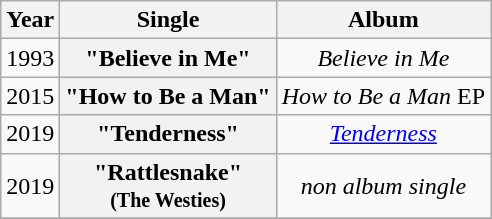<table class="wikitable plainrowheaders" style="text-align:center;">
<tr>
<th rowspan="1" scope="col">Year</th>
<th rowspan="1" scope="col">Single</th>
<th rowspan="1" scope="col">Album</th>
</tr>
<tr>
<td rowspan="1">1993</td>
<th scope="row">"Believe in Me"</th>
<td rowspan="1"><em>Believe in Me</em></td>
</tr>
<tr>
<td rowspan="1">2015</td>
<th scope="row">"How to Be a Man"</th>
<td rowspan="1"><em>How to Be a Man</em> EP</td>
</tr>
<tr>
<td rowspan="1">2019</td>
<th scope="row">"Tenderness"</th>
<td rowspan="1"><em><a href='#'>Tenderness</a></em></td>
</tr>
<tr>
<td rowspan="1">2019</td>
<th scope="row">"Rattlesnake" <br><small>(The Westies)</small></th>
<td rowspan="1"><em>non album single</em></td>
</tr>
<tr>
</tr>
</table>
